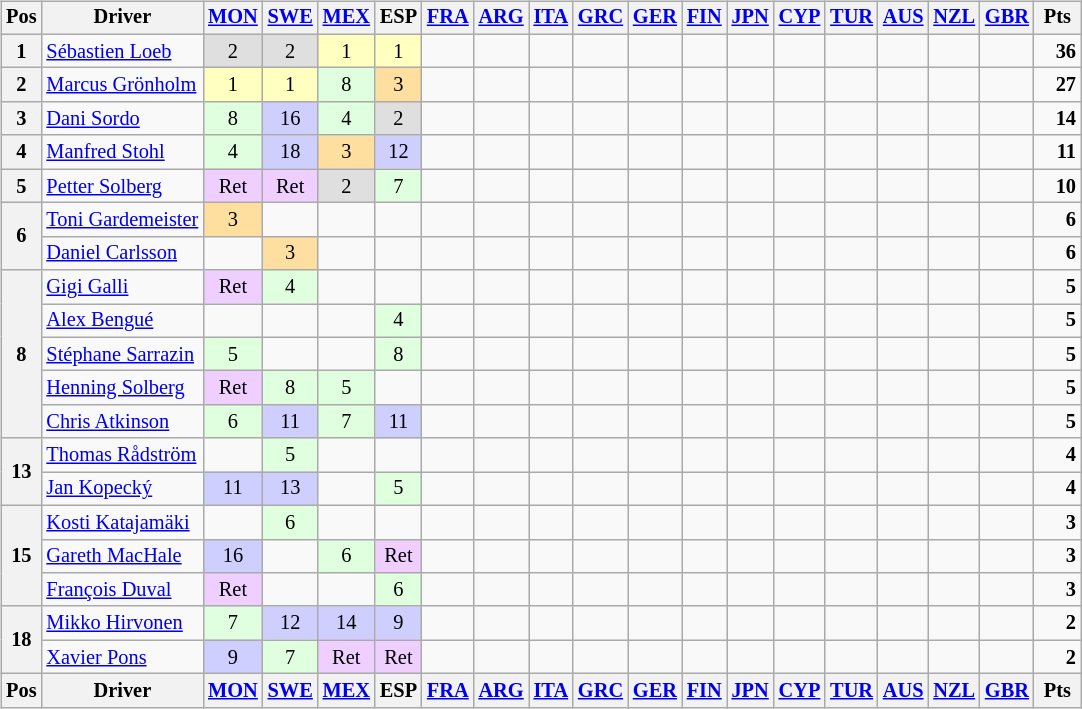<table>
<tr>
<td><br><table class="wikitable" style="font-size: 85%; text-align: center;">
<tr valign="top">
<th valign="middle">Pos</th>
<th valign="middle">Driver</th>
<th><a href='#'>MON</a><br></th>
<th><a href='#'>SWE</a><br></th>
<th><a href='#'>MEX</a><br></th>
<th>ESP<br></th>
<th><a href='#'>FRA</a><br></th>
<th><a href='#'>ARG</a><br></th>
<th><a href='#'>ITA</a><br></th>
<th><a href='#'>GRC</a><br></th>
<th><a href='#'>GER</a><br></th>
<th><a href='#'>FIN</a><br></th>
<th><a href='#'>JPN</a><br></th>
<th><a href='#'>CYP</a><br></th>
<th><a href='#'>TUR</a><br></th>
<th><a href='#'>AUS</a><br></th>
<th><a href='#'>NZL</a><br></th>
<th><a href='#'>GBR</a><br></th>
<th valign="middle"> Pts </th>
</tr>
<tr>
<th>1</th>
<td align=left> <a href='#'>Sébastien Loeb</a></td>
<td style="background:#dfdfdf;">2</td>
<td style="background:#dfdfdf;">2</td>
<td style="background:#ffffbf;">1</td>
<td style="background:#ffffbf;">1</td>
<td></td>
<td></td>
<td></td>
<td></td>
<td></td>
<td></td>
<td></td>
<td></td>
<td></td>
<td></td>
<td></td>
<td></td>
<td align="right"><strong>36</strong></td>
</tr>
<tr>
<th>2</th>
<td align=left> <a href='#'>Marcus Grönholm</a></td>
<td style="background:#ffffbf;">1</td>
<td style="background:#ffffbf;">1</td>
<td style="background:#dfffdf;">8</td>
<td style="background:#ffdf9f;">3</td>
<td></td>
<td></td>
<td></td>
<td></td>
<td></td>
<td></td>
<td></td>
<td></td>
<td></td>
<td></td>
<td></td>
<td></td>
<td align="right"><strong>27</strong></td>
</tr>
<tr>
<th>3</th>
<td align=left> <a href='#'>Dani Sordo</a></td>
<td style="background:#dfffdf;">8</td>
<td style="background:#cfcfff;">16</td>
<td style="background:#dfffdf;">4</td>
<td style="background:#dfdfdf;">2</td>
<td></td>
<td></td>
<td></td>
<td></td>
<td></td>
<td></td>
<td></td>
<td></td>
<td></td>
<td></td>
<td></td>
<td></td>
<td align="right"><strong>14</strong></td>
</tr>
<tr>
<th>4</th>
<td align=left> <a href='#'>Manfred Stohl</a></td>
<td style="background:#dfffdf;">4</td>
<td style="background:#cfcfff;">18</td>
<td style="background:#ffdf9f;">3</td>
<td style="background:#cfcfff;">12</td>
<td></td>
<td></td>
<td></td>
<td></td>
<td></td>
<td></td>
<td></td>
<td></td>
<td></td>
<td></td>
<td></td>
<td></td>
<td align="right"><strong>11</strong></td>
</tr>
<tr>
<th>5</th>
<td align=left> <a href='#'>Petter Solberg</a></td>
<td style="background:#efcfff;">Ret</td>
<td style="background:#efcfff;">Ret</td>
<td style="background:#dfdfdf;">2</td>
<td style="background:#dfffdf;">7</td>
<td></td>
<td></td>
<td></td>
<td></td>
<td></td>
<td></td>
<td></td>
<td></td>
<td></td>
<td></td>
<td></td>
<td></td>
<td align="right"><strong>10</strong></td>
</tr>
<tr>
<th rowspan=2>6</th>
<td align=left> <a href='#'>Toni Gardemeister</a></td>
<td style="background:#ffdf9f;">3</td>
<td></td>
<td></td>
<td></td>
<td></td>
<td></td>
<td></td>
<td></td>
<td></td>
<td></td>
<td></td>
<td></td>
<td></td>
<td></td>
<td></td>
<td></td>
<td align="right"><strong>6</strong></td>
</tr>
<tr>
<td align=left> <a href='#'>Daniel Carlsson</a></td>
<td></td>
<td style="background:#ffdf9f;">3</td>
<td></td>
<td></td>
<td></td>
<td></td>
<td></td>
<td></td>
<td></td>
<td></td>
<td></td>
<td></td>
<td></td>
<td></td>
<td></td>
<td></td>
<td align="right"><strong>6</strong></td>
</tr>
<tr>
<th rowspan=5>8</th>
<td align=left> <a href='#'>Gigi Galli</a></td>
<td style="background:#efcfff;">Ret</td>
<td style="background:#dfffdf;">4</td>
<td></td>
<td></td>
<td></td>
<td></td>
<td></td>
<td></td>
<td></td>
<td></td>
<td></td>
<td></td>
<td></td>
<td></td>
<td></td>
<td></td>
<td align="right"><strong>5</strong></td>
</tr>
<tr>
<td align=left> <a href='#'>Alex Bengué</a></td>
<td></td>
<td></td>
<td></td>
<td style="background:#dfffdf;">4</td>
<td></td>
<td></td>
<td></td>
<td></td>
<td></td>
<td></td>
<td></td>
<td></td>
<td></td>
<td></td>
<td></td>
<td></td>
<td align="right"><strong>5</strong></td>
</tr>
<tr>
<td align=left> <a href='#'>Stéphane Sarrazin</a></td>
<td style="background:#dfffdf;">5</td>
<td></td>
<td></td>
<td style="background:#dfffdf;">8</td>
<td></td>
<td></td>
<td></td>
<td></td>
<td></td>
<td></td>
<td></td>
<td></td>
<td></td>
<td></td>
<td></td>
<td></td>
<td align="right"><strong>5</strong></td>
</tr>
<tr>
<td align=left> <a href='#'>Henning Solberg</a></td>
<td style="background:#efcfff;">Ret</td>
<td style="background:#dfffdf;">8</td>
<td style="background:#dfffdf;">5</td>
<td></td>
<td></td>
<td></td>
<td></td>
<td></td>
<td></td>
<td></td>
<td></td>
<td></td>
<td></td>
<td></td>
<td></td>
<td></td>
<td align="right"><strong>5</strong></td>
</tr>
<tr>
<td align=left> <a href='#'>Chris Atkinson</a></td>
<td style="background:#dfffdf;">6</td>
<td style="background:#cfcfff;">11</td>
<td style="background:#dfffdf;">7</td>
<td style="background:#cfcfff;">11</td>
<td></td>
<td></td>
<td></td>
<td></td>
<td></td>
<td></td>
<td></td>
<td></td>
<td></td>
<td></td>
<td></td>
<td></td>
<td align="right"><strong>5</strong></td>
</tr>
<tr>
<th rowspan=2>13</th>
<td align=left> <a href='#'>Thomas Rådström</a></td>
<td></td>
<td style="background:#dfffdf;">5</td>
<td></td>
<td></td>
<td></td>
<td></td>
<td></td>
<td></td>
<td></td>
<td></td>
<td></td>
<td></td>
<td></td>
<td></td>
<td></td>
<td></td>
<td align="right"><strong>4</strong></td>
</tr>
<tr>
<td align=left> <a href='#'>Jan Kopecký</a></td>
<td style="background:#cfcfff;">11</td>
<td style="background:#cfcfff;">13</td>
<td></td>
<td style="background:#dfffdf;">5</td>
<td></td>
<td></td>
<td></td>
<td></td>
<td></td>
<td></td>
<td></td>
<td></td>
<td></td>
<td></td>
<td></td>
<td></td>
<td align="right"><strong>4</strong></td>
</tr>
<tr>
<th rowspan=3>15</th>
<td align=left> <a href='#'>Kosti Katajamäki</a></td>
<td></td>
<td style="background:#dfffdf;">6</td>
<td></td>
<td></td>
<td></td>
<td></td>
<td></td>
<td></td>
<td></td>
<td></td>
<td></td>
<td></td>
<td></td>
<td></td>
<td></td>
<td></td>
<td align="right"><strong>3</strong></td>
</tr>
<tr>
<td align=left> <a href='#'>Gareth MacHale</a></td>
<td style="background:#cfcfff;">16</td>
<td></td>
<td style="background:#dfffdf;">6</td>
<td style="background:#efcfff;">Ret</td>
<td></td>
<td></td>
<td></td>
<td></td>
<td></td>
<td></td>
<td></td>
<td></td>
<td></td>
<td></td>
<td></td>
<td></td>
<td align="right"><strong>3</strong></td>
</tr>
<tr>
<td align=left> <a href='#'>François Duval</a></td>
<td style="background:#efcfff;">Ret</td>
<td></td>
<td></td>
<td style="background:#dfffdf;">6</td>
<td></td>
<td></td>
<td></td>
<td></td>
<td></td>
<td></td>
<td></td>
<td></td>
<td></td>
<td></td>
<td></td>
<td></td>
<td align="right"><strong>3</strong></td>
</tr>
<tr>
<th rowspan=2>18</th>
<td align=left> <a href='#'>Mikko Hirvonen</a></td>
<td style="background:#dfffdf;">7</td>
<td style="background:#cfcfff;">12</td>
<td style="background:#cfcfff;">14</td>
<td style="background:#cfcfff;">9</td>
<td></td>
<td></td>
<td></td>
<td></td>
<td></td>
<td></td>
<td></td>
<td></td>
<td></td>
<td></td>
<td></td>
<td></td>
<td align="right"><strong>2</strong></td>
</tr>
<tr>
<td align=left> <a href='#'>Xavier Pons</a></td>
<td style="background:#cfcfff;">9</td>
<td style="background:#dfffdf;">7</td>
<td style="background:#efcfff;">Ret</td>
<td style="background:#efcfff;">Ret</td>
<td></td>
<td></td>
<td></td>
<td></td>
<td></td>
<td></td>
<td></td>
<td></td>
<td></td>
<td></td>
<td></td>
<td></td>
<td align="right"><strong>2</strong></td>
</tr>
<tr valign="top">
<th valign="middle">Pos</th>
<th valign="middle">Driver</th>
<th><a href='#'>MON</a><br></th>
<th><a href='#'>SWE</a><br></th>
<th><a href='#'>MEX</a><br></th>
<th>ESP<br></th>
<th><a href='#'>FRA</a><br></th>
<th><a href='#'>ARG</a><br></th>
<th><a href='#'>ITA</a><br></th>
<th><a href='#'>GRC</a><br></th>
<th><a href='#'>GER</a><br></th>
<th><a href='#'>FIN</a><br></th>
<th><a href='#'>JPN</a><br></th>
<th><a href='#'>CYP</a><br></th>
<th><a href='#'>TUR</a><br></th>
<th><a href='#'>AUS</a><br></th>
<th><a href='#'>NZL</a><br></th>
<th><a href='#'>GBR</a><br></th>
<th valign="middle"> Pts </th>
</tr>
</table>
</td>
<td valign="top"><br></td>
</tr>
</table>
